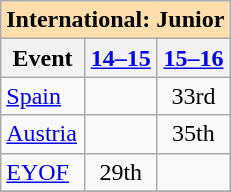<table class="wikitable" style="text-align:center">
<tr>
<th style="background-color: #ffdead;" colspan="3" align="center">International: Junior</th>
</tr>
<tr>
<th>Event</th>
<th><a href='#'>14–15</a></th>
<th><a href='#'>15–16</a></th>
</tr>
<tr>
<td align="left"> <a href='#'>Spain</a></td>
<td></td>
<td>33rd</td>
</tr>
<tr>
<td align="left"> <a href='#'>Austria</a></td>
<td></td>
<td>35th</td>
</tr>
<tr>
<td align="left"><a href='#'>EYOF</a></td>
<td>29th</td>
<td></td>
</tr>
<tr>
</tr>
</table>
